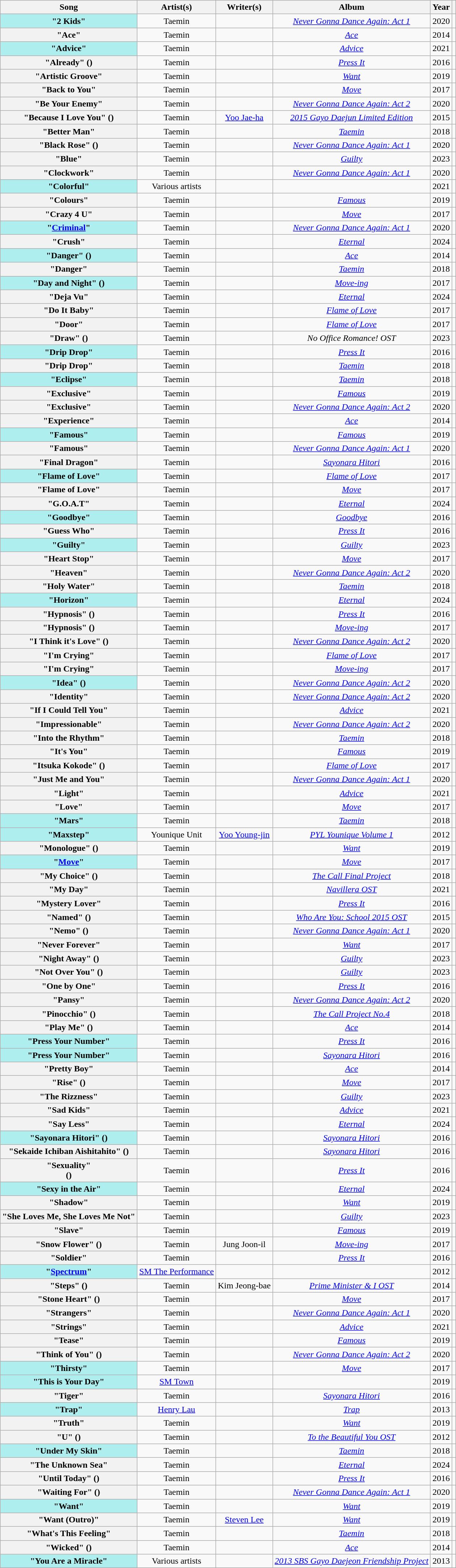<table class="wikitable plainrowheaders sortable" style="text-align:center">
<tr>
<th scope="col">Song</th>
<th scope="col">Artist(s)</th>
<th scope="col" class="unsortable">Writer(s)</th>
<th scope="col">Album</th>
<th scope="col">Year</th>
<th scope="col" class="unsortable"></th>
</tr>
<tr>
<th scope="row" style="background-color:#AFEEEE">"2 Kids"  </th>
<td>Taemin</td>
<td></td>
<td><em><a href='#'>Never Gonna Dance Again: Act 1</a></em></td>
<td>2020</td>
<td></td>
</tr>
<tr>
<th scope="row">"Ace" </th>
<td>Taemin</td>
<td></td>
<td><em><a href='#'>Ace</a></em></td>
<td>2014</td>
<td></td>
</tr>
<tr>
<th scope="row" style="background-color:#AFEEEE">"Advice" </th>
<td>Taemin</td>
<td></td>
<td><em><a href='#'>Advice</a></em></td>
<td>2021</td>
<td></td>
</tr>
<tr>
<th scope="row">"Already" ()</th>
<td>Taemin</td>
<td></td>
<td><em><a href='#'>Press It</a></em></td>
<td>2016</td>
<td></td>
</tr>
<tr>
<th scope="row">"Artistic Groove"</th>
<td>Taemin</td>
<td></td>
<td><em><a href='#'>Want</a></em></td>
<td>2019</td>
<td></td>
</tr>
<tr>
<th scope="row">"Back to You" </th>
<td>Taemin</td>
<td></td>
<td><em><a href='#'>Move</a></em></td>
<td>2017</td>
<td></td>
</tr>
<tr>
<th scope="row">"Be Your Enemy"</th>
<td>Taemin<br></td>
<td></td>
<td><em><a href='#'>Never Gonna Dance Again: Act 2</a></em></td>
<td>2020</td>
<td></td>
</tr>
<tr>
<th scope="row">"Because I Love You" ()</th>
<td>Taemin</td>
<td><a href='#'>Yoo Jae-ha</a></td>
<td><em><a href='#'>2015 Gayo Daejun Limited Edition</a></em></td>
<td>2015</td>
<td></td>
</tr>
<tr>
<th scope="row">"Better Man"</th>
<td>Taemin</td>
<td></td>
<td><em><a href='#'>Taemin</a></em></td>
<td>2018</td>
<td></td>
</tr>
<tr>
<th scope="row">"Black Rose" ()</th>
<td>Taemin<br></td>
<td></td>
<td><em><a href='#'>Never Gonna Dance Again: Act 1</a></em></td>
<td>2020</td>
<td></td>
</tr>
<tr>
<th scope="row">"Blue"</th>
<td>Taemin</td>
<td></td>
<td><em><a href='#'>Guilty</a></em></td>
<td>2023</td>
<td></td>
</tr>
<tr>
<th scope="row">"Clockwork" </th>
<td>Taemin</td>
<td></td>
<td><em><a href='#'>Never Gonna Dance Again: Act 1</a></em></td>
<td>2020</td>
<td></td>
</tr>
<tr>
<th scope="row" style="background-color:#AFEEEE">"Colorful" </th>
<td>Various artists</td>
<td></td>
<td></td>
<td>2021</td>
<td></td>
</tr>
<tr>
<th scope="row">"Colours"</th>
<td>Taemin</td>
<td></td>
<td><em><a href='#'>Famous</a></em></td>
<td>2019</td>
<td></td>
</tr>
<tr>
<th scope="row">"Crazy 4 U"</th>
<td>Taemin</td>
<td></td>
<td><em><a href='#'>Move</a></em></td>
<td>2017</td>
<td></td>
</tr>
<tr>
<th scope="row" style="background-color:#AFEEEE">"<a href='#'>Criminal</a>" </th>
<td>Taemin</td>
<td></td>
<td><em><a href='#'>Never Gonna Dance Again: Act 1</a></em></td>
<td>2020</td>
<td></td>
</tr>
<tr>
<th scope="row">"Crush"</th>
<td>Taemin</td>
<td></td>
<td><em><a href='#'>Eternal</a></em></td>
<td>2024</td>
<td></td>
</tr>
<tr>
<th scope="row" style="background-color:#AFEEEE">"Danger" ()  </th>
<td>Taemin</td>
<td></td>
<td><em><a href='#'>Ace</a></em></td>
<td>2014</td>
<td></td>
</tr>
<tr>
<th scope="row">"Danger"<br></th>
<td>Taemin</td>
<td></td>
<td><em><a href='#'>Taemin</a></em></td>
<td>2018</td>
<td></td>
</tr>
<tr>
<th scope="row" style="background-color:#AFEEEE">"Day and Night" () </th>
<td>Taemin</td>
<td></td>
<td><em><a href='#'>Move-ing</a></em></td>
<td>2017</td>
<td></td>
</tr>
<tr>
<th scope="row">"Deja Vu"</th>
<td>Taemin</td>
<td></td>
<td><em><a href='#'>Eternal</a></em></td>
<td>2024</td>
<td></td>
</tr>
<tr>
<th scope="row">"Do It Baby"</th>
<td>Taemin</td>
<td></td>
<td><em><a href='#'>Flame of Love</a></em></td>
<td>2017</td>
<td></td>
</tr>
<tr>
<th scope="row">"Door"</th>
<td>Taemin</td>
<td></td>
<td><em><a href='#'>Flame of Love</a></em></td>
<td>2017</td>
<td></td>
</tr>
<tr>
<th scope="row">"Draw" ()</th>
<td>Taemin</td>
<td></td>
<td><em>No Office Romance! OST</em></td>
<td>2023</td>
<td></td>
</tr>
<tr>
<th scope="row" style="background-color:#AFEEEE">"Drip Drop" </th>
<td>Taemin</td>
<td></td>
<td><em><a href='#'>Press It</a></em></td>
<td>2016</td>
<td></td>
</tr>
<tr>
<th scope="row">"Drip Drop"<br></th>
<td>Taemin</td>
<td></td>
<td><em><a href='#'>Taemin</a></em></td>
<td>2018</td>
<td></td>
</tr>
<tr>
<th scope="row" style="background-color:#AFEEEE">"Eclipse"  </th>
<td>Taemin</td>
<td></td>
<td><em><a href='#'>Taemin</a></em></td>
<td>2018</td>
<td></td>
</tr>
<tr>
<th scope="row">"Exclusive"</th>
<td>Taemin</td>
<td></td>
<td><em><a href='#'>Famous</a></em></td>
<td>2019</td>
<td></td>
</tr>
<tr>
<th scope="row">"Exclusive"<br></th>
<td>Taemin</td>
<td></td>
<td><em><a href='#'>Never Gonna Dance Again: Act 2</a></em></td>
<td>2020</td>
<td></td>
</tr>
<tr>
<th scope="row">"Experience"</th>
<td>Taemin</td>
<td></td>
<td><em><a href='#'>Ace</a></em></td>
<td>2014</td>
<td></td>
</tr>
<tr>
<th scope="row" style="background-color:#AFEEEE">"Famous"  </th>
<td>Taemin</td>
<td></td>
<td><em><a href='#'>Famous</a></em></td>
<td>2019</td>
<td></td>
</tr>
<tr>
<th scope="row">"Famous"<br></th>
<td>Taemin</td>
<td></td>
<td><em><a href='#'>Never Gonna Dance Again: Act 1</a></em></td>
<td>2020</td>
<td></td>
</tr>
<tr>
<th scope="row">"Final Dragon"</th>
<td>Taemin</td>
<td></td>
<td><em><a href='#'>Sayonara Hitori</a></em></td>
<td>2016</td>
<td></td>
</tr>
<tr>
<th scope="row" style="background-color:#AFEEEE">"Flame of Love" </th>
<td>Taemin</td>
<td></td>
<td><em><a href='#'>Flame of Love</a></em></td>
<td>2017</td>
<td></td>
</tr>
<tr>
<th scope="row">"Flame of Love"<br></th>
<td>Taemin</td>
<td></td>
<td><em><a href='#'>Move</a></em></td>
<td>2017</td>
<td></td>
</tr>
<tr>
<th scope="row">"G.O.A.T" </th>
<td>Taemin</td>
<td></td>
<td><em><a href='#'>Eternal</a></em></td>
<td>2024</td>
<td></td>
</tr>
<tr>
<th scope="row" style="background-color:#AFEEEE">"Goodbye"</th>
<td>Taemin</td>
<td></td>
<td><em><a href='#'>Goodbye</a></em></td>
<td>2016</td>
<td></td>
</tr>
<tr>
<th scope="row">"Guess Who"</th>
<td>Taemin</td>
<td></td>
<td><em><a href='#'>Press It</a></em></td>
<td>2016</td>
<td></td>
</tr>
<tr>
<th scope="row" style="background-color:#AFEEEE">"Guilty" </th>
<td>Taemin</td>
<td></td>
<td><em><a href='#'>Guilty</a></em></td>
<td>2023</td>
<td></td>
</tr>
<tr>
<th scope="row">"Heart Stop" </th>
<td>Taemin<br></td>
<td></td>
<td><em><a href='#'>Move</a></em></td>
<td>2017</td>
<td></td>
</tr>
<tr>
<th scope="row">"Heaven"</th>
<td>Taemin</td>
<td></td>
<td><em><a href='#'>Never Gonna Dance Again: Act 2</a></em></td>
<td>2020</td>
<td></td>
</tr>
<tr>
<th scope="row">"Holy Water"</th>
<td>Taemin</td>
<td></td>
<td><em><a href='#'>Taemin</a></em></td>
<td>2018</td>
<td></td>
</tr>
<tr>
<th scope="row" style="background-color:#AFEEEE">"Horizon" </th>
<td>Taemin</td>
<td></td>
<td><em><a href='#'>Eternal</a></em></td>
<td>2024</td>
<td></td>
</tr>
<tr>
<th scope="row">"Hypnosis" ()</th>
<td>Taemin</td>
<td></td>
<td><em><a href='#'>Press It</a></em></td>
<td>2016</td>
<td></td>
</tr>
<tr>
<th scope="row">"Hypnosis" ()<br></th>
<td>Taemin</td>
<td></td>
<td><em><a href='#'>Move-ing</a></em></td>
<td>2017</td>
<td></td>
</tr>
<tr>
<th scope="row">"I Think it's Love" () </th>
<td>Taemin</td>
<td></td>
<td><em><a href='#'>Never Gonna Dance Again: Act 2</a></em></td>
<td>2020</td>
<td></td>
</tr>
<tr>
<th scope="row">"I'm Crying"</th>
<td>Taemin</td>
<td></td>
<td><em><a href='#'>Flame of Love</a></em></td>
<td>2017</td>
<td></td>
</tr>
<tr>
<th scope="row">"I'm Crying"<br></th>
<td>Taemin</td>
<td></td>
<td><em><a href='#'>Move-ing</a></em></td>
<td>2017</td>
<td></td>
</tr>
<tr>
<th scope="row" style="background-color:#AFEEEE">"Idea" () </th>
<td>Taemin</td>
<td></td>
<td><em><a href='#'>Never Gonna Dance Again: Act 2</a></em></td>
<td>2020</td>
<td></td>
</tr>
<tr>
<th scope="row">"Identity"</th>
<td>Taemin</td>
<td></td>
<td><em><a href='#'>Never Gonna Dance Again: Act 2</a></em></td>
<td>2020</td>
<td></td>
</tr>
<tr>
<th scope="row">"If I Could Tell You"</th>
<td>Taemin<br></td>
<td></td>
<td><em><a href='#'>Advice</a></em></td>
<td>2021</td>
<td></td>
</tr>
<tr>
<th scope="row">"Impressionable"</th>
<td>Taemin</td>
<td></td>
<td><em><a href='#'>Never Gonna Dance Again: Act 2</a></em></td>
<td>2020</td>
<td></td>
</tr>
<tr>
<th scope="row">"Into the Rhythm"</th>
<td>Taemin</td>
<td></td>
<td><em><a href='#'>Taemin</a></em></td>
<td>2018</td>
<td></td>
</tr>
<tr>
<th scope="row">"It's You"</th>
<td>Taemin</td>
<td></td>
<td><em><a href='#'>Famous</a></em></td>
<td>2019</td>
<td></td>
</tr>
<tr>
<th scope="row">"Itsuka Kokode" ()</th>
<td>Taemin</td>
<td></td>
<td><em><a href='#'>Flame of Love</a></em></td>
<td>2017</td>
<td></td>
</tr>
<tr>
<th scope="row">"Just Me and You" </th>
<td>Taemin</td>
<td></td>
<td><em><a href='#'>Never Gonna Dance Again: Act 1</a></em></td>
<td>2020</td>
<td></td>
</tr>
<tr>
<th scope="row">"Light" </th>
<td>Taemin</td>
<td></td>
<td><em><a href='#'>Advice</a></em></td>
<td>2021</td>
<td></td>
</tr>
<tr>
<th scope="row">"Love"</th>
<td>Taemin</td>
<td></td>
<td><em><a href='#'>Move</a></em></td>
<td>2017</td>
<td></td>
</tr>
<tr>
<th scope="row" style="background-color:#AFEEEE">"Mars"  </th>
<td>Taemin</td>
<td></td>
<td><em><a href='#'>Taemin</a></em></td>
<td>2018</td>
<td></td>
</tr>
<tr>
<th scope="row" style="background-color:#AFEEEE">"Maxstep" </th>
<td>Younique Unit</td>
<td><a href='#'>Yoo Young-jin</a></td>
<td><em><a href='#'>PYL Younique Volume 1</a></em></td>
<td>2012</td>
<td></td>
</tr>
<tr>
<th scope="row">"Monologue" ()</th>
<td>Taemin</td>
<td></td>
<td><em><a href='#'>Want</a></em></td>
<td>2019</td>
<td></td>
</tr>
<tr>
<th scope="row" style="background-color:#AFEEEE">"<a href='#'>Move</a>" </th>
<td>Taemin</td>
<td></td>
<td><em><a href='#'>Move</a></em></td>
<td>2017</td>
<td></td>
</tr>
<tr>
<th scope="row">"My Choice" ()</th>
<td>Taemin<br></td>
<td></td>
<td><em><a href='#'>The Call Final Project</a></em></td>
<td>2018</td>
<td></td>
</tr>
<tr>
<th scope="row">"My Day"</th>
<td>Taemin</td>
<td></td>
<td><em><a href='#'>Navillera OST</a></em></td>
<td>2021</td>
<td></td>
</tr>
<tr>
<th scope="row">"Mystery Lover"</th>
<td>Taemin</td>
<td></td>
<td><em><a href='#'>Press It</a></em></td>
<td>2016</td>
<td></td>
</tr>
<tr>
<th scope="row">"Named" () </th>
<td>Taemin<br></td>
<td></td>
<td><em><a href='#'>Who Are You: School 2015 OST</a></em></td>
<td>2015</td>
<td></td>
</tr>
<tr>
<th scope="row">"Nemo" ()</th>
<td>Taemin</td>
<td></td>
<td><em><a href='#'>Never Gonna Dance Again: Act 1</a></em></td>
<td>2020</td>
<td></td>
</tr>
<tr>
<th scope="row">"Never Forever"</th>
<td>Taemin</td>
<td></td>
<td><em><a href='#'>Want</a></em></td>
<td>2017</td>
<td></td>
</tr>
<tr>
<th scope="row">"Night Away" ()</th>
<td>Taemin</td>
<td></td>
<td><em><a href='#'>Guilty</a></em></td>
<td>2023</td>
<td></td>
</tr>
<tr>
<th scope="row">"Not Over You" ()</th>
<td>Taemin</td>
<td></td>
<td><em><a href='#'>Guilty</a></em></td>
<td>2023</td>
<td></td>
</tr>
<tr>
<th scope="row">"One by One" </th>
<td>Taemin</td>
<td></td>
<td><em><a href='#'>Press It</a></em></td>
<td>2016</td>
<td></td>
</tr>
<tr>
<th scope="row">"Pansy" </th>
<td>Taemin</td>
<td></td>
<td><em><a href='#'>Never Gonna Dance Again: Act 2</a></em></td>
<td>2020</td>
<td></td>
</tr>
<tr>
<th scope="row">"Pinocchio" ()</th>
<td>Taemin<br></td>
<td></td>
<td><em><a href='#'>The Call Project No.4</a></em></td>
<td>2018</td>
<td></td>
</tr>
<tr>
<th scope="row">"Play Me" ()</th>
<td>Taemin</td>
<td></td>
<td><em><a href='#'>Ace</a></em></td>
<td>2014</td>
<td></td>
</tr>
<tr>
<th scope="row" style="background-color:#AFEEEE">"Press Your Number" </th>
<td>Taemin</td>
<td></td>
<td><em><a href='#'>Press It</a></em></td>
<td>2016</td>
<td></td>
</tr>
<tr>
<th scope="row" style="background-color:#AFEEEE">"Press Your Number"<br> </th>
<td>Taemin</td>
<td></td>
<td><em><a href='#'>Sayonara Hitori</a></em></td>
<td>2016</td>
<td></td>
</tr>
<tr>
<th scope="row">"Pretty Boy"</th>
<td>Taemin<br></td>
<td></td>
<td><em><a href='#'>Ace</a></em></td>
<td>2014</td>
<td></td>
</tr>
<tr>
<th scope="row">"Rise" () </th>
<td>Taemin</td>
<td></td>
<td><em><a href='#'>Move</a></em></td>
<td>2017</td>
<td></td>
</tr>
<tr>
<th scope="row" data-sort-value="Rizzness">"The Rizzness"</th>
<td>Taemin</td>
<td></td>
<td><em><a href='#'>Guilty</a></em></td>
<td>2023</td>
<td></td>
</tr>
<tr>
<th scope="row">"Sad Kids" </th>
<td>Taemin</td>
<td></td>
<td><em><a href='#'>Advice</a></em></td>
<td>2021</td>
<td></td>
</tr>
<tr>
<th scope="row">"Say Less"</th>
<td>Taemin</td>
<td></td>
<td><em><a href='#'>Eternal</a></em></td>
<td>2024</td>
<td></td>
</tr>
<tr>
<th scope="row" style="background-color:#AFEEEE">"Sayonara Hitori" () </th>
<td>Taemin</td>
<td></td>
<td><em><a href='#'>Sayonara Hitori</a></em></td>
<td>2016</td>
<td></td>
</tr>
<tr>
<th scope="row">"Sekaide Ichiban Aishitahito" ()</th>
<td>Taemin</td>
<td></td>
<td><em><a href='#'>Sayonara Hitori</a></em></td>
<td>2016</td>
<td></td>
</tr>
<tr>
<th scope="row">"Sexuality"<br>()</th>
<td>Taemin</td>
<td></td>
<td><em><a href='#'>Press It</a></em></td>
<td>2016</td>
<td></td>
</tr>
<tr>
<th scope="row" style="background-color:#AFEEEE">"Sexy in the Air" </th>
<td>Taemin</td>
<td></td>
<td><em><a href='#'>Eternal</a></em></td>
<td>2024</td>
<td></td>
</tr>
<tr>
<th scope="row">"Shadow"</th>
<td>Taemin</td>
<td></td>
<td><em><a href='#'>Want</a></em></td>
<td>2019</td>
<td></td>
</tr>
<tr>
<th scope="row">"She Loves Me, She Loves Me Not"</th>
<td>Taemin</td>
<td></td>
<td><em><a href='#'>Guilty</a></em></td>
<td>2023</td>
<td></td>
</tr>
<tr>
<th scope="row">"Slave"</th>
<td>Taemin</td>
<td></td>
<td><em><a href='#'>Famous</a></em></td>
<td>2019</td>
<td></td>
</tr>
<tr>
<th scope="row">"Snow Flower" ()</th>
<td>Taemin</td>
<td>Jung Joon-il</td>
<td><em><a href='#'>Move-ing</a></em></td>
<td>2017</td>
<td></td>
</tr>
<tr>
<th scope="row">"Soldier"</th>
<td>Taemin</td>
<td></td>
<td><em><a href='#'>Press It</a></em></td>
<td>2016</td>
<td></td>
</tr>
<tr>
<th scope="row" style="background-color:#AFEEEE">"<a href='#'>Spectrum</a>" </th>
<td><a href='#'>SM The Performance</a></td>
<td></td>
<td></td>
<td>2012</td>
<td></td>
</tr>
<tr>
<th scope="row">"Steps" ()</th>
<td>Taemin</td>
<td>Kim Jeong-bae</td>
<td><em><a href='#'>Prime Minister & I OST</a></em></td>
<td>2014</td>
<td></td>
</tr>
<tr>
<th scope="row">"Stone Heart" ()</th>
<td>Taemin</td>
<td></td>
<td><em><a href='#'>Move</a></em></td>
<td>2017</td>
<td></td>
</tr>
<tr>
<th scope="row">"Strangers"</th>
<td>Taemin</td>
<td></td>
<td><em><a href='#'>Never Gonna Dance Again: Act 1</a></em></td>
<td>2020</td>
<td></td>
</tr>
<tr>
<th scope="row">"Strings"</th>
<td>Taemin</td>
<td></td>
<td><em><a href='#'>Advice</a></em></td>
<td>2021</td>
<td></td>
</tr>
<tr>
<th scope="row">"Tease" </th>
<td>Taemin</td>
<td></td>
<td><em><a href='#'>Famous</a></em></td>
<td>2019</td>
<td></td>
</tr>
<tr>
<th scope="row">"Think of You" ()</th>
<td>Taemin</td>
<td></td>
<td><em><a href='#'>Never Gonna Dance Again: Act 2</a></em></td>
<td>2020</td>
<td></td>
</tr>
<tr>
<th scope="row" style="background-color:#AFEEEE">"Thirsty" </th>
<td>Taemin</td>
<td></td>
<td><em><a href='#'>Move</a></em></td>
<td>2017</td>
<td></td>
</tr>
<tr>
<th scope="row" style="background-color:#AFEEEE">"This is Your Day" </th>
<td><a href='#'>SM Town</a></td>
<td></td>
<td></td>
<td>2019</td>
<td></td>
</tr>
<tr>
<th scope="row">"Tiger"</th>
<td>Taemin</td>
<td></td>
<td><em><a href='#'>Sayonara Hitori</a></em></td>
<td>2016</td>
<td></td>
</tr>
<tr>
<th scope="row" style="background-color:#AFEEEE">"Trap" </th>
<td><a href='#'>Henry Lau</a><br></td>
<td></td>
<td><em><a href='#'>Trap</a></em></td>
<td>2013</td>
<td></td>
</tr>
<tr>
<th scope="row">"Truth"</th>
<td>Taemin</td>
<td></td>
<td><em><a href='#'>Want</a></em></td>
<td>2019</td>
<td></td>
</tr>
<tr>
<th scope="row">"U" () </th>
<td>Taemin</td>
<td></td>
<td><em><a href='#'>To the Beautiful You OST</a></em></td>
<td>2012</td>
<td></td>
</tr>
<tr>
<th scope="row" style="background-color:#AFEEEE">"Under My Skin" </th>
<td>Taemin</td>
<td></td>
<td><em><a href='#'>Taemin</a></em></td>
<td>2018</td>
<td></td>
</tr>
<tr>
<th scope="row" data-sort-value="Unknown Sea">"The Unknown Sea"</th>
<td>Taemin</td>
<td></td>
<td><em><a href='#'>Eternal</a></em></td>
<td>2024</td>
<td></td>
</tr>
<tr>
<th scope="row">"Until Today" ()</th>
<td>Taemin</td>
<td></td>
<td><em><a href='#'>Press It</a></em></td>
<td>2016</td>
<td></td>
</tr>
<tr>
<th scope="row">"Waiting For" () </th>
<td>Taemin</td>
<td></td>
<td><em><a href='#'>Never Gonna Dance Again: Act 1</a></em></td>
<td>2020</td>
<td></td>
</tr>
<tr>
<th scope="row" style="background-color:#AFEEEE">"Want" </th>
<td>Taemin</td>
<td></td>
<td><em><a href='#'>Want</a></em></td>
<td>2019</td>
<td></td>
</tr>
<tr>
<th scope="row">"Want (Outro)"</th>
<td>Taemin</td>
<td><a href='#'>Steven Lee</a></td>
<td><em><a href='#'>Want</a></em></td>
<td>2019</td>
<td></td>
</tr>
<tr>
<th scope="row">"What's This Feeling"</th>
<td>Taemin</td>
<td></td>
<td><em><a href='#'>Taemin</a></em></td>
<td>2018</td>
<td></td>
</tr>
<tr>
<th scope="row">"Wicked" ()</th>
<td>Taemin</td>
<td></td>
<td><em><a href='#'>Ace</a></em></td>
<td>2014</td>
<td></td>
</tr>
<tr>
<th scope="row" style="background-color:#AFEEEE">"You Are a Miracle"  </th>
<td>Various artists</td>
<td></td>
<td><em><a href='#'>2013 SBS Gayo Daejeon Friendship Project</a></em></td>
<td>2013</td>
<td></td>
</tr>
</table>
